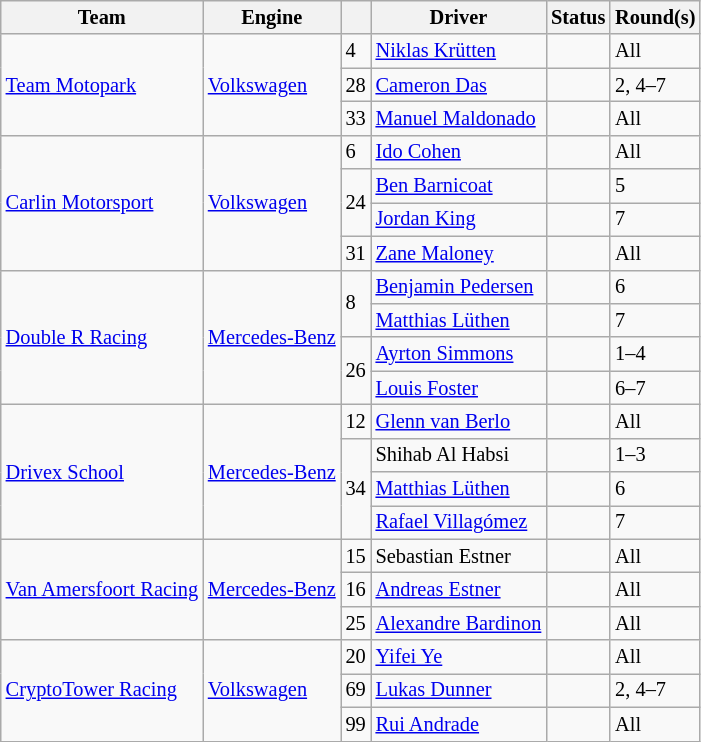<table class="wikitable" style="font-size: 85%;">
<tr>
<th>Team</th>
<th>Engine</th>
<th></th>
<th>Driver</th>
<th>Status</th>
<th>Round(s)</th>
</tr>
<tr>
<td rowspan=3> <a href='#'>Team Motopark</a></td>
<td rowspan=3><a href='#'>Volkswagen</a></td>
<td>4</td>
<td> <a href='#'>Niklas Krütten</a></td>
<td align=center></td>
<td>All</td>
</tr>
<tr>
<td>28</td>
<td> <a href='#'>Cameron Das</a></td>
<td></td>
<td>2, 4–7</td>
</tr>
<tr>
<td>33</td>
<td> <a href='#'>Manuel Maldonado</a></td>
<td></td>
<td>All</td>
</tr>
<tr>
<td rowspan="4"> <a href='#'>Carlin Motorsport</a></td>
<td rowspan="4"><a href='#'>Volkswagen</a></td>
<td>6</td>
<td> <a href='#'>Ido Cohen</a></td>
<td></td>
<td>All</td>
</tr>
<tr>
<td rowspan=2>24</td>
<td> <a href='#'>Ben Barnicoat</a></td>
<td></td>
<td>5</td>
</tr>
<tr>
<td> <a href='#'>Jordan King</a></td>
<td align=center></td>
<td>7</td>
</tr>
<tr>
<td>31</td>
<td> <a href='#'>Zane Maloney</a></td>
<td align="center"></td>
<td>All</td>
</tr>
<tr>
<td rowspan="4"> <a href='#'>Double R Racing</a></td>
<td rowspan="4"><a href='#'>Mercedes-Benz</a></td>
<td rowspan="2">8</td>
<td nowrap> <a href='#'>Benjamin Pedersen</a></td>
<td></td>
<td>6</td>
</tr>
<tr>
<td> <a href='#'>Matthias Lüthen</a></td>
<td align="center"></td>
<td>7</td>
</tr>
<tr>
<td rowspan="2">26</td>
<td> <a href='#'>Ayrton Simmons</a></td>
<td></td>
<td>1–4</td>
</tr>
<tr>
<td> <a href='#'>Louis Foster</a></td>
<td></td>
<td>6–7</td>
</tr>
<tr>
<td rowspan="4"> <a href='#'>Drivex School</a></td>
<td rowspan="4"><a href='#'>Mercedes-Benz</a></td>
<td>12</td>
<td> <a href='#'>Glenn van Berlo</a></td>
<td align="center"></td>
<td>All</td>
</tr>
<tr>
<td rowspan="3">34</td>
<td> Shihab Al Habsi</td>
<td align=center></td>
<td>1–3</td>
</tr>
<tr>
<td> <a href='#'>Matthias Lüthen</a></td>
<td align=center></td>
<td>6</td>
</tr>
<tr>
<td> <a href='#'>Rafael Villagómez</a></td>
<td align="center"> </td>
<td>7</td>
</tr>
<tr>
<td rowspan="3" nowrap> <a href='#'>Van Amersfoort Racing</a></td>
<td rowspan="3" nowrap><a href='#'>Mercedes-Benz</a></td>
<td>15</td>
<td> Sebastian Estner</td>
<td align="center"></td>
<td>All</td>
</tr>
<tr>
<td>16</td>
<td> <a href='#'>Andreas Estner</a></td>
<td></td>
<td>All</td>
</tr>
<tr>
<td>25</td>
<td nowarap> <a href='#'>Alexandre Bardinon</a></td>
<td></td>
<td>All</td>
</tr>
<tr>
<td rowspan="3"> <a href='#'>CryptoTower Racing</a></td>
<td rowspan="3"><a href='#'>Volkswagen</a></td>
<td>20</td>
<td> <a href='#'>Yifei Ye</a></td>
<td></td>
<td>All</td>
</tr>
<tr>
<td>69</td>
<td> <a href='#'>Lukas Dunner</a></td>
<td></td>
<td>2, 4–7</td>
</tr>
<tr>
<td>99</td>
<td> <a href='#'>Rui Andrade</a></td>
<td></td>
<td>All</td>
</tr>
</table>
